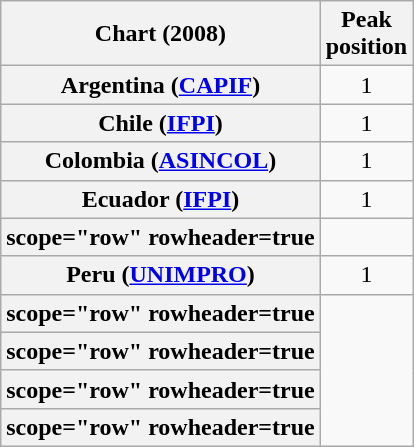<table class="wikitable sortable plainrowheaders">
<tr>
<th>Chart (2008)</th>
<th>Peak<br>position</th>
</tr>
<tr>
<th scope="row">Argentina (<a href='#'>CAPIF</a>)</th>
<td style="text-align:center;">1</td>
</tr>
<tr>
<th scope="row">Chile (<a href='#'>IFPI</a>)</th>
<td style="text-align:center;">1</td>
</tr>
<tr>
<th scope="row">Colombia (<a href='#'>ASINCOL</a>)</th>
<td style="text-align:center;">1</td>
</tr>
<tr>
<th scope="row">Ecuador (<a href='#'>IFPI</a>)</th>
<td style="text-align:center;">1</td>
</tr>
<tr>
<th>scope="row" rowheader=true</th>
</tr>
<tr>
<th scope="row">Peru (<a href='#'>UNIMPRO</a>)</th>
<td style="text-align:center;">1</td>
</tr>
<tr>
<th>scope="row" rowheader=true</th>
</tr>
<tr>
<th>scope="row" rowheader=true</th>
</tr>
<tr>
<th>scope="row" rowheader=true</th>
</tr>
<tr>
<th>scope="row" rowheader=true</th>
</tr>
</table>
